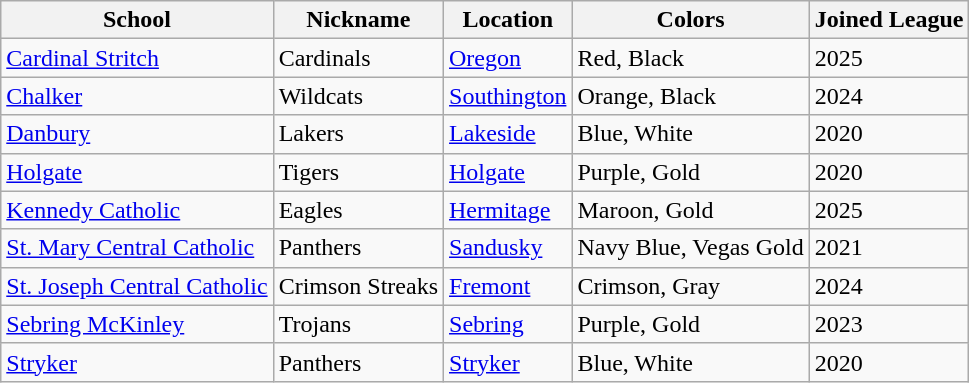<table class="wikitable sortable">
<tr>
<th>School</th>
<th>Nickname</th>
<th>Location</th>
<th>Colors</th>
<th>Joined League</th>
</tr>
<tr>
<td><a href='#'>Cardinal Stritch</a></td>
<td>Cardinals</td>
<td><a href='#'>Oregon</a></td>
<td>Red, Black <br> </td>
<td>2025</td>
</tr>
<tr>
<td><a href='#'>Chalker</a></td>
<td>Wildcats</td>
<td><a href='#'>Southington</a></td>
<td>Orange, Black<br> </td>
<td>2024</td>
</tr>
<tr>
<td><a href='#'>Danbury</a></td>
<td>Lakers</td>
<td><a href='#'>Lakeside</a></td>
<td>Blue, White<br> </td>
<td>2020</td>
</tr>
<tr>
<td><a href='#'>Holgate</a></td>
<td>Tigers</td>
<td><a href='#'>Holgate</a></td>
<td>Purple, Gold <br>  </td>
<td>2020</td>
</tr>
<tr>
<td><a href='#'>Kennedy Catholic</a></td>
<td>Eagles</td>
<td><a href='#'>Hermitage</a></td>
<td>Maroon, Gold <br>  </td>
<td>2025</td>
</tr>
<tr>
<td><a href='#'>St. Mary Central Catholic</a></td>
<td>Panthers</td>
<td><a href='#'>Sandusky</a></td>
<td>Navy Blue, Vegas Gold <br>  </td>
<td>2021</td>
</tr>
<tr>
<td><a href='#'>St. Joseph Central Catholic</a></td>
<td>Crimson Streaks</td>
<td><a href='#'>Fremont</a></td>
<td>Crimson, Gray<br> </td>
<td>2024</td>
</tr>
<tr>
<td><a href='#'>Sebring McKinley</a></td>
<td>Trojans</td>
<td><a href='#'>Sebring</a></td>
<td>Purple, Gold <br>  </td>
<td>2023</td>
</tr>
<tr>
<td><a href='#'>Stryker</a></td>
<td>Panthers</td>
<td><a href='#'>Stryker</a></td>
<td>Blue, White <br>  </td>
<td>2020</td>
</tr>
</table>
